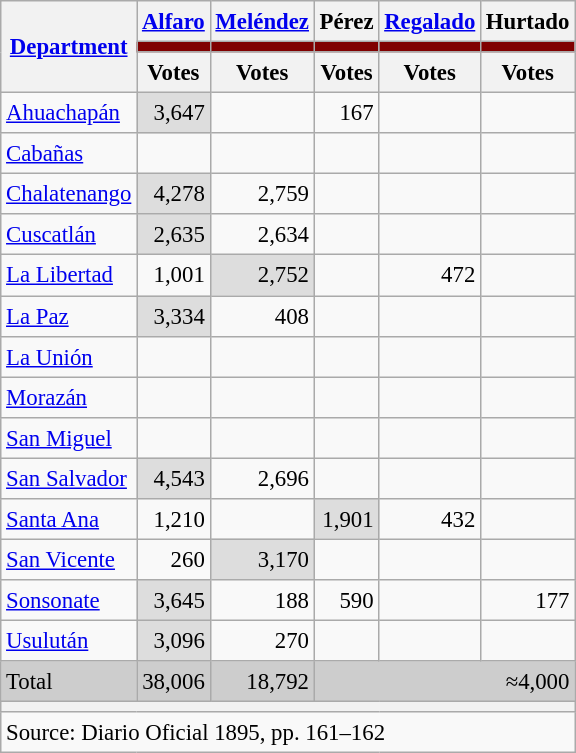<table class="wikitable sortable" style="text-align:right; font-size:95%; line-height:20px;">
<tr>
<th rowspan="3"><a href='#'>Department</a></th>
<th width="30px" class="unsortable"><a href='#'>Alfaro</a></th>
<th width="30px" class="unsortable"><a href='#'>Meléndez</a></th>
<th width="30px" class="unsortable">Pérez</th>
<th width="30px" class="unsortable"><a href='#'>Regalado</a></th>
<th width="30px" class="unsortable">Hurtado</th>
</tr>
<tr>
<th style="background:#800000"></th>
<th style="background:#800000"></th>
<th style="background:#800000"></th>
<th style="background:#800000"></th>
<th style="background:#800000"></th>
</tr>
<tr>
<th data-sort-type="number">Votes</th>
<th data-sort-type="number">Votes</th>
<th data-sort-type="number">Votes</th>
<th data-sort-type="number">Votes</th>
<th data-sort-type="number">Votes</th>
</tr>
<tr>
<td align="left"><a href='#'>Ahuachapán</a></td>
<td style="background:#DDD">3,647</td>
<td></td>
<td>167</td>
<td></td>
<td></td>
</tr>
<tr>
<td align="left"><a href='#'>Cabañas</a></td>
<td></td>
<td></td>
<td></td>
<td></td>
<td></td>
</tr>
<tr>
<td align="left"><a href='#'>Chalatenango</a></td>
<td style="background:#DDD">4,278</td>
<td>2,759</td>
<td></td>
<td></td>
<td></td>
</tr>
<tr>
<td align="left"><a href='#'>Cuscatlán</a></td>
<td style="background:#DDD">2,635</td>
<td>2,634</td>
<td></td>
<td></td>
<td></td>
</tr>
<tr>
<td align="left"><a href='#'>La Libertad</a></td>
<td>1,001</td>
<td style="background:#DDD">2,752</td>
<td></td>
<td>472</td>
<td></td>
</tr>
<tr>
<td align="left"><a href='#'>La Paz</a></td>
<td style="background:#DDD">3,334</td>
<td>408</td>
<td></td>
<td></td>
<td></td>
</tr>
<tr>
<td align="left"><a href='#'>La Unión</a></td>
<td></td>
<td></td>
<td></td>
<td></td>
<td></td>
</tr>
<tr>
<td align="left"><a href='#'>Morazán</a></td>
<td></td>
<td></td>
<td></td>
<td></td>
<td></td>
</tr>
<tr>
<td align="left"><a href='#'>San Miguel</a></td>
<td></td>
<td></td>
<td></td>
<td></td>
<td></td>
</tr>
<tr>
<td align="left"><a href='#'>San Salvador</a></td>
<td style="background:#DDD">4,543</td>
<td>2,696</td>
<td></td>
<td></td>
<td></td>
</tr>
<tr>
<td align="left"><a href='#'>Santa Ana</a></td>
<td>1,210</td>
<td></td>
<td style="background:#DDD">1,901</td>
<td>432</td>
<td></td>
</tr>
<tr>
<td align="left"><a href='#'>San Vicente</a></td>
<td>260</td>
<td style="background:#DDD">3,170</td>
<td></td>
<td></td>
<td></td>
</tr>
<tr>
<td align="left"><a href='#'>Sonsonate</a></td>
<td style="background:#DDD">3,645</td>
<td>188</td>
<td>590</td>
<td></td>
<td>177</td>
</tr>
<tr>
<td align="left"><a href='#'>Usulután</a></td>
<td style="background:#DDD">3,096</td>
<td>270</td>
<td></td>
<td></td>
<td></td>
</tr>
<tr style="background:#CDCDCD;">
<td align="left">Total</td>
<td>38,006</td>
<td>18,792</td>
<td colspan="3">≈4,000</td>
</tr>
<tr>
<th colspan="6"></th>
</tr>
<tr>
<th style="text-align:left; font-weight:normal; background:#F9F9F9" colspan="6">Source: Diario Oficial 1895, pp. 161–162</th>
</tr>
</table>
